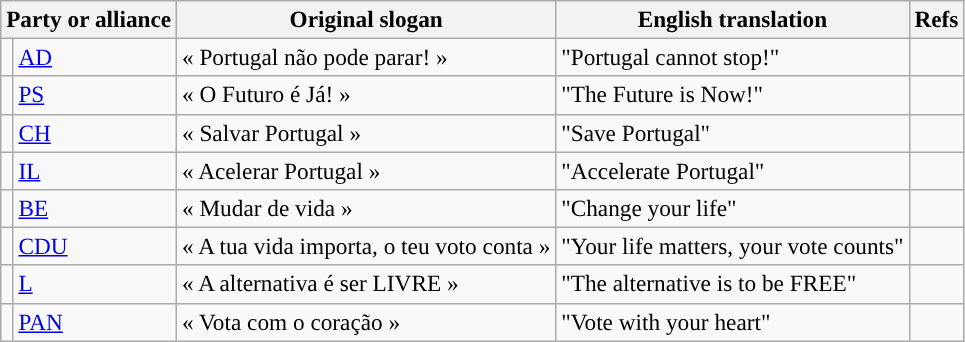<table class="wikitable" style="font-size:97%; text-align:left;">
<tr>
<th style="text-align:left;" colspan="2">Party or alliance</th>
<th>Original slogan</th>
<th>English translation</th>
<th>Refs</th>
</tr>
<tr>
<td style="color:inherit;background:"></td>
<td><a href='#'>AD</a></td>
<td>« Portugal não pode parar! »</td>
<td>"Portugal cannot stop!"</td>
<td></td>
</tr>
<tr>
<td width="1" style="color:inherit;background:"></td>
<td><a href='#'>PS</a></td>
<td>« O Futuro é Já! »</td>
<td>"The Future is Now!"</td>
<td></td>
</tr>
<tr>
<td style="color:inherit;background:"></td>
<td><a href='#'>CH</a></td>
<td>« Salvar Portugal »</td>
<td>"Save Portugal"</td>
<td></td>
</tr>
<tr>
<td style="color:inherit;background:"></td>
<td><a href='#'>IL</a></td>
<td>« Acelerar Portugal »</td>
<td>"Accelerate Portugal"</td>
<td></td>
</tr>
<tr>
<td style="color:inherit;background:"></td>
<td><a href='#'>BE</a></td>
<td>« Mudar de vida »</td>
<td>"Change your life"</td>
<td></td>
</tr>
<tr>
<td style="color:inherit;background:"></td>
<td><a href='#'>CDU</a></td>
<td>« A tua vida importa, o teu voto conta »</td>
<td>"Your life matters, your vote counts"</td>
<td></td>
</tr>
<tr>
<td style="color:inherit;background:"></td>
<td><a href='#'>L</a></td>
<td>« A alternativa é ser LIVRE »</td>
<td>"The alternative is to be FREE"</td>
<td></td>
</tr>
<tr>
<td style="color:inherit;background:"></td>
<td><a href='#'>PAN</a></td>
<td>« Vota com o coração »</td>
<td>"Vote with your heart"</td>
<td></td>
</tr>
</table>
